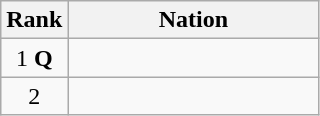<table class="wikitable" style="text-align:center;">
<tr>
<th>Rank</th>
<th style="width:10em">Nation</th>
</tr>
<tr>
<td>1 <strong>Q</strong></td>
<td align=left></td>
</tr>
<tr>
<td>2</td>
<td align=left></td>
</tr>
</table>
